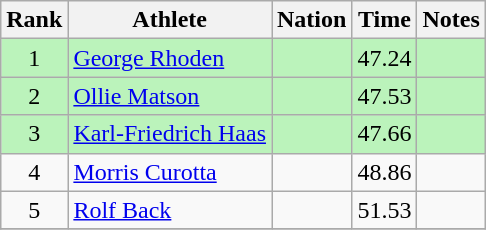<table class="wikitable sortable" style="text-align:center">
<tr>
<th>Rank</th>
<th>Athlete</th>
<th>Nation</th>
<th>Time</th>
<th>Notes</th>
</tr>
<tr bgcolor=bbf3bb>
<td>1</td>
<td align=left><a href='#'>George Rhoden</a></td>
<td align=left></td>
<td>47.24</td>
<td></td>
</tr>
<tr bgcolor=bbf3bb>
<td>2</td>
<td align=left><a href='#'>Ollie Matson</a></td>
<td align=left></td>
<td>47.53</td>
<td></td>
</tr>
<tr bgcolor=bbf3bb>
<td>3</td>
<td align=left><a href='#'>Karl-Friedrich Haas</a></td>
<td align=left></td>
<td>47.66</td>
<td></td>
</tr>
<tr>
<td>4</td>
<td align=left><a href='#'>Morris Curotta</a></td>
<td align=left></td>
<td>48.86</td>
<td></td>
</tr>
<tr>
<td>5</td>
<td align=left><a href='#'>Rolf Back</a></td>
<td align=left></td>
<td>51.53</td>
<td></td>
</tr>
<tr>
</tr>
</table>
